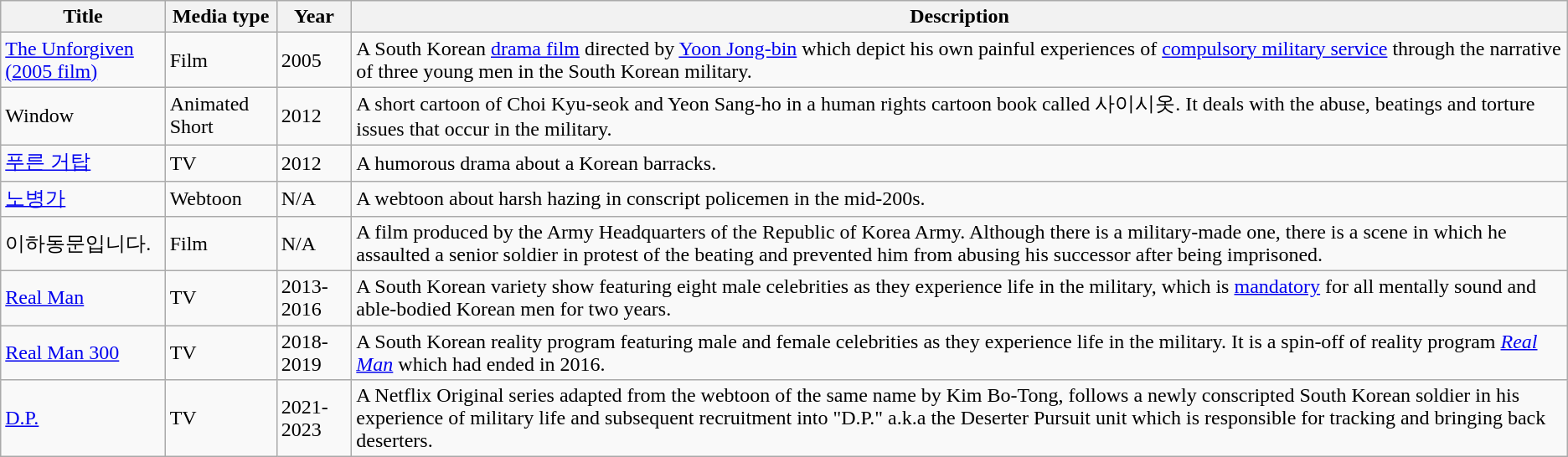<table class="wikitable">
<tr>
<th>Title</th>
<th>Media type</th>
<th>Year</th>
<th>Description</th>
</tr>
<tr>
<td><a href='#'>The Unforgiven (2005 film)</a></td>
<td>Film</td>
<td>2005</td>
<td>A South Korean <a href='#'>drama film</a> directed by <a href='#'>Yoon Jong-bin</a> which depict his own painful experiences of <a href='#'>compulsory military service</a> through  the narrative of three young men in the South Korean military.</td>
</tr>
<tr>
<td>Window</td>
<td>Animated Short</td>
<td>2012</td>
<td>A short cartoon of Choi Kyu-seok and Yeon Sang-ho in a human rights cartoon book called 사이시옷. It deals with the abuse, beatings and torture issues that occur in the military.</td>
</tr>
<tr>
<td><a href='#'>푸른 거탑</a></td>
<td>TV</td>
<td>2012</td>
<td>A humorous drama about a Korean barracks.</td>
</tr>
<tr>
<td><a href='#'>노병가</a></td>
<td>Webtoon</td>
<td>N/A</td>
<td>A webtoon about harsh hazing in conscript policemen in the mid-200s.</td>
</tr>
<tr>
<td>이하동문입니다.</td>
<td>Film</td>
<td>N/A</td>
<td>A film produced by the Army Headquarters of the Republic of Korea Army. Although there is a military-made one, there is a scene in which he assaulted a senior soldier in protest of the beating and prevented him from abusing his successor after being imprisoned.</td>
</tr>
<tr>
<td><a href='#'>Real Man</a></td>
<td>TV</td>
<td>2013-2016</td>
<td>A South Korean variety show featuring eight male celebrities as they experience life in the military, which is <a href='#'>mandatory</a> for all mentally sound and able-bodied Korean men for two years.</td>
</tr>
<tr>
<td><a href='#'>Real Man 300</a></td>
<td>TV</td>
<td>2018-2019</td>
<td>A South Korean reality program featuring male and female celebrities as they experience life in the military. It is a spin-off of reality program <em><a href='#'>Real Man</a></em> which had ended in 2016.</td>
</tr>
<tr>
<td><a href='#'>D.P.</a></td>
<td>TV</td>
<td>2021-2023</td>
<td>A Netflix Original series adapted from the webtoon of the same name by Kim Bo-Tong, follows a newly conscripted South Korean soldier in his experience of military life and subsequent recruitment into "D.P." a.k.a the Deserter Pursuit unit which is responsible for tracking and bringing back deserters.</td>
</tr>
</table>
